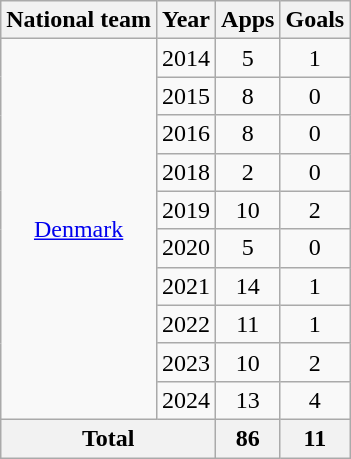<table class=wikitable style=text-align:center>
<tr>
<th>National team</th>
<th>Year</th>
<th>Apps</th>
<th>Goals</th>
</tr>
<tr>
<td rowspan=10><a href='#'>Denmark</a></td>
<td>2014</td>
<td>5</td>
<td>1</td>
</tr>
<tr>
<td>2015</td>
<td>8</td>
<td>0</td>
</tr>
<tr>
<td>2016</td>
<td>8</td>
<td>0</td>
</tr>
<tr>
<td>2018</td>
<td>2</td>
<td>0</td>
</tr>
<tr>
<td>2019</td>
<td>10</td>
<td>2</td>
</tr>
<tr>
<td>2020</td>
<td>5</td>
<td>0</td>
</tr>
<tr>
<td>2021</td>
<td>14</td>
<td>1</td>
</tr>
<tr>
<td>2022</td>
<td>11</td>
<td>1</td>
</tr>
<tr>
<td>2023</td>
<td>10</td>
<td>2</td>
</tr>
<tr>
<td>2024</td>
<td>13</td>
<td>4</td>
</tr>
<tr>
<th colspan=2>Total</th>
<th>86</th>
<th>11</th>
</tr>
</table>
